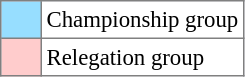<table bgcolor="#f7f8ff" cellpadding="3" cellspacing="0" border="1" style="font-size: 95%; border: gray solid 1px; border-collapse: collapse;text-align:center;">
<tr>
<td style="background: #97DEFF;" width="20"></td>
<td bgcolor="#ffffff" align="left">Championship group</td>
</tr>
<tr>
<td style="background: #FFCCCC" width="20"></td>
<td bgcolor="#ffffff" align="left">Relegation group</td>
</tr>
</table>
